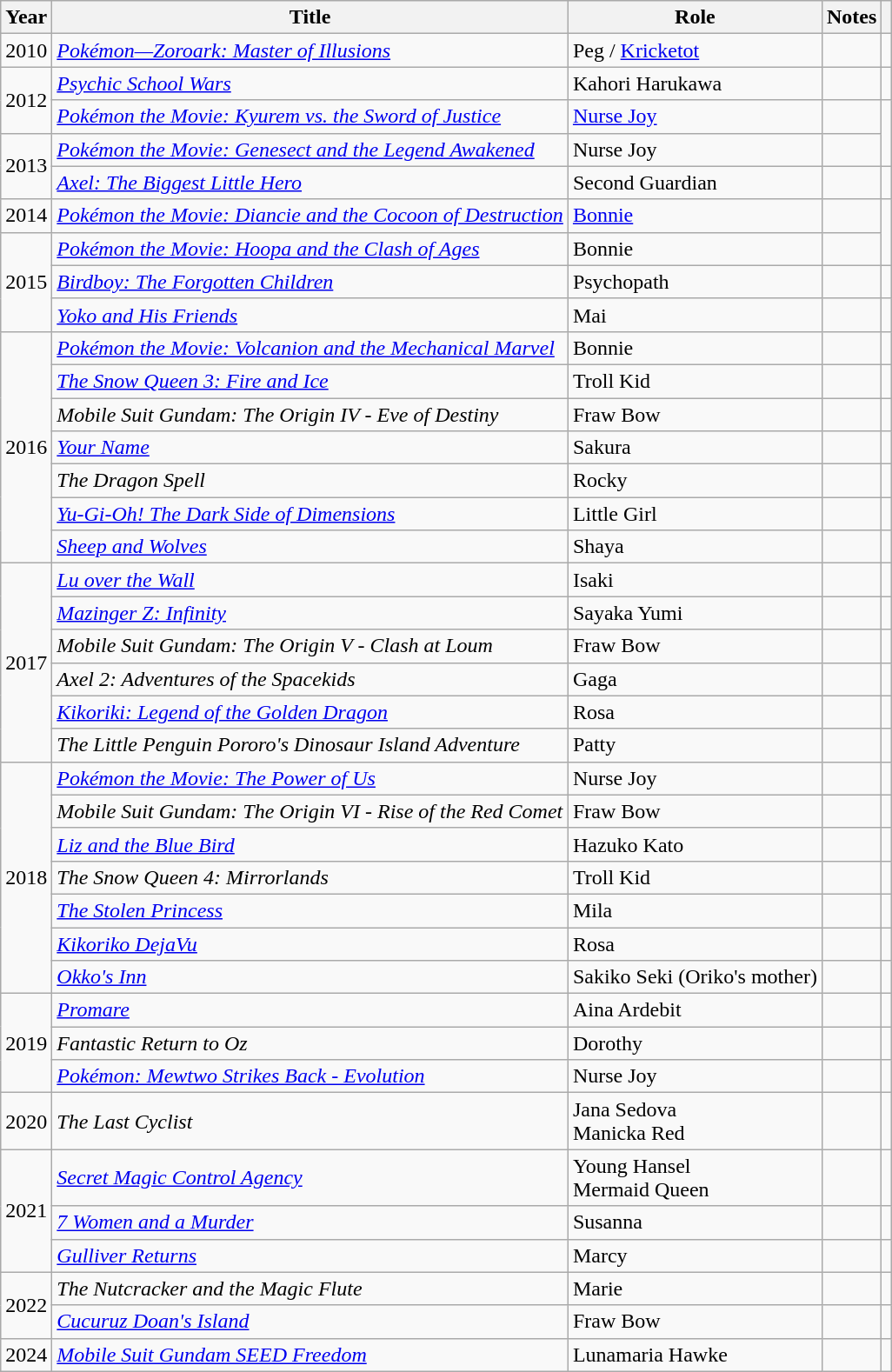<table class="wikitable">
<tr>
<th>Year</th>
<th>Title</th>
<th>Role</th>
<th>Notes</th>
<th></th>
</tr>
<tr>
<td>2010</td>
<td><em><a href='#'>Pokémon—Zoroark: Master of Illusions</a></em></td>
<td>Peg / <a href='#'>Kricketot</a></td>
<td></td>
<td></td>
</tr>
<tr>
<td rowspan="2">2012</td>
<td><em><a href='#'>Psychic School Wars</a></em></td>
<td>Kahori Harukawa</td>
<td></td>
<td></td>
</tr>
<tr>
<td><em><a href='#'>Pokémon the Movie: Kyurem vs. the Sword of Justice</a></em></td>
<td><a href='#'>Nurse Joy</a></td>
<td></td>
<td rowspan="2"></td>
</tr>
<tr>
<td rowspan="2">2013</td>
<td><em><a href='#'>Pokémon the Movie: Genesect and the Legend Awakened</a></em></td>
<td>Nurse Joy</td>
<td></td>
</tr>
<tr>
<td><em><a href='#'>Axel: The Biggest Little Hero</a></em></td>
<td>Second Guardian</td>
<td></td>
<td></td>
</tr>
<tr>
<td>2014</td>
<td><em><a href='#'>Pokémon the Movie: Diancie and the Cocoon of Destruction</a></em></td>
<td><a href='#'>Bonnie</a></td>
<td></td>
<td rowspan="2"></td>
</tr>
<tr>
<td rowspan="3">2015</td>
<td><em><a href='#'>Pokémon the Movie: Hoopa and the Clash of Ages</a></em></td>
<td>Bonnie</td>
<td></td>
</tr>
<tr>
<td><em><a href='#'>Birdboy: The Forgotten Children</a></em></td>
<td>Psychopath</td>
<td></td>
<td></td>
</tr>
<tr>
<td><em><a href='#'>Yoko and His Friends</a></em></td>
<td>Mai</td>
<td></td>
<td></td>
</tr>
<tr>
<td rowspan="7">2016</td>
<td><em><a href='#'>Pokémon the Movie: Volcanion and the Mechanical Marvel</a></em></td>
<td>Bonnie</td>
<td></td>
<td></td>
</tr>
<tr>
<td><em><a href='#'>The Snow Queen 3: Fire and Ice</a></em></td>
<td>Troll Kid</td>
<td></td>
<td></td>
</tr>
<tr>
<td><em>Mobile Suit Gundam: The Origin IV - Eve of Destiny</em></td>
<td>Fraw Bow</td>
<td></td>
<td></td>
</tr>
<tr>
<td><em><a href='#'>Your Name</a></em></td>
<td>Sakura</td>
<td></td>
<td></td>
</tr>
<tr>
<td><em>The Dragon Spell</em></td>
<td>Rocky</td>
<td></td>
<td></td>
</tr>
<tr>
<td><em><a href='#'>Yu-Gi-Oh! The Dark Side of Dimensions</a></em></td>
<td>Little Girl</td>
<td></td>
<td></td>
</tr>
<tr>
<td><em><a href='#'>Sheep and Wolves</a></em></td>
<td>Shaya</td>
<td></td>
<td></td>
</tr>
<tr>
<td rowspan="6">2017</td>
<td><em><a href='#'>Lu over the Wall</a></em></td>
<td>Isaki</td>
<td></td>
<td></td>
</tr>
<tr>
<td><em><a href='#'>Mazinger Z: Infinity</a></em></td>
<td>Sayaka Yumi</td>
<td></td>
<td></td>
</tr>
<tr>
<td><em>Mobile Suit Gundam: The Origin V - Clash at Loum</em></td>
<td>Fraw Bow</td>
<td></td>
<td></td>
</tr>
<tr>
<td><em>Axel 2: Adventures of the Spacekids</em></td>
<td>Gaga</td>
<td></td>
<td></td>
</tr>
<tr>
<td><em><a href='#'>Kikoriki: Legend of the Golden Dragon</a></em></td>
<td>Rosa</td>
<td></td>
<td></td>
</tr>
<tr>
<td><em>The Little Penguin Pororo's Dinosaur Island Adventure</em></td>
<td>Patty</td>
<td></td>
<td></td>
</tr>
<tr>
<td rowspan="7">2018</td>
<td><em><a href='#'>Pokémon the Movie: The Power of Us</a></em></td>
<td>Nurse Joy</td>
<td></td>
<td></td>
</tr>
<tr>
<td><em>Mobile Suit Gundam: The Origin VI - Rise of the Red Comet</em></td>
<td>Fraw Bow</td>
<td></td>
<td></td>
</tr>
<tr>
<td><em><a href='#'>Liz and the Blue Bird</a></em></td>
<td>Hazuko Kato</td>
<td></td>
<td></td>
</tr>
<tr>
<td><em>The Snow Queen 4: Mirrorlands</em></td>
<td>Troll Kid</td>
<td></td>
<td></td>
</tr>
<tr>
<td><em><a href='#'>The Stolen Princess</a></em></td>
<td>Mila</td>
<td></td>
<td></td>
</tr>
<tr>
<td><em><a href='#'>Kikoriko DejaVu</a></em></td>
<td>Rosa</td>
<td></td>
<td></td>
</tr>
<tr>
<td><em><a href='#'>Okko's Inn</a></em></td>
<td>Sakiko Seki (Oriko's mother)</td>
<td></td>
<td></td>
</tr>
<tr>
<td rowspan="3">2019</td>
<td><em><a href='#'>Promare</a></em></td>
<td>Aina Ardebit</td>
<td></td>
<td></td>
</tr>
<tr>
<td><em>Fantastic Return to Oz</em></td>
<td>Dorothy</td>
<td></td>
<td></td>
</tr>
<tr>
<td><em><a href='#'>Pokémon: Mewtwo Strikes Back - Evolution</a></em></td>
<td>Nurse Joy</td>
<td></td>
<td></td>
</tr>
<tr>
<td>2020</td>
<td><em>The Last Cyclist</em></td>
<td>Jana Sedova<br>Manicka
Red</td>
<td></td>
<td></td>
</tr>
<tr>
<td rowspan="3">2021</td>
<td><em><a href='#'>Secret Magic Control Agency</a></em></td>
<td>Young Hansel<br>Mermaid Queen</td>
<td></td>
<td></td>
</tr>
<tr>
<td><em><a href='#'>7 Women and a Murder</a></em></td>
<td>Susanna</td>
<td></td>
<td></td>
</tr>
<tr>
<td><em><a href='#'>Gulliver Returns</a></em></td>
<td>Marcy</td>
<td></td>
<td></td>
</tr>
<tr>
<td rowspan="2">2022</td>
<td><em>The Nutcracker and the Magic Flute</em></td>
<td>Marie</td>
<td></td>
<td></td>
</tr>
<tr>
<td><em><a href='#'>Cucuruz Doan's Island</a></em></td>
<td>Fraw Bow</td>
<td></td>
<td></td>
</tr>
<tr>
<td>2024</td>
<td><em><a href='#'>Mobile Suit Gundam SEED Freedom</a></em></td>
<td>Lunamaria Hawke</td>
<td></td>
<td></td>
</tr>
</table>
